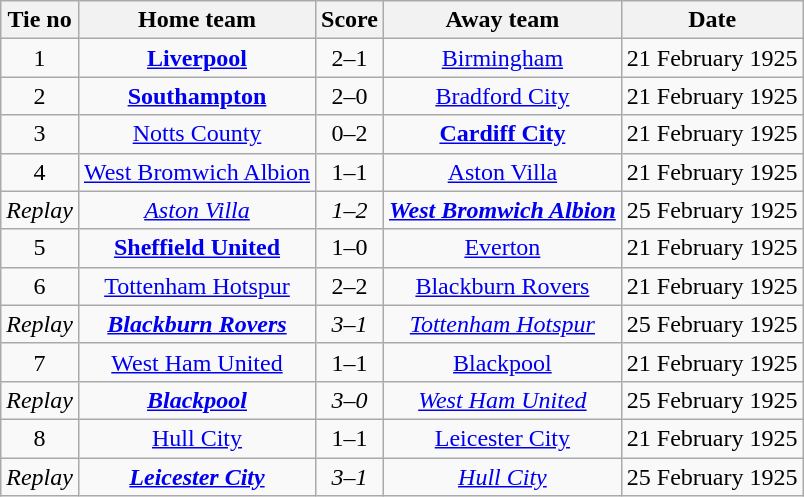<table class="wikitable" style="text-align: center">
<tr>
<th>Tie no</th>
<th>Home team</th>
<th>Score</th>
<th>Away team</th>
<th>Date</th>
</tr>
<tr>
<td>1</td>
<td><strong><a href='#'>Liverpool</a></strong></td>
<td>2–1</td>
<td><a href='#'>Birmingham</a></td>
<td>21 February 1925</td>
</tr>
<tr>
<td>2</td>
<td><strong><a href='#'>Southampton</a></strong></td>
<td>2–0</td>
<td><a href='#'>Bradford City</a></td>
<td>21 February 1925</td>
</tr>
<tr>
<td>3</td>
<td><a href='#'>Notts County</a></td>
<td>0–2</td>
<td><strong><a href='#'>Cardiff City</a></strong></td>
<td>21 February 1925</td>
</tr>
<tr>
<td>4</td>
<td><a href='#'>West Bromwich Albion</a></td>
<td>1–1</td>
<td><a href='#'>Aston Villa</a></td>
<td>21 February 1925</td>
</tr>
<tr>
<td><em>Replay</em></td>
<td><em><a href='#'>Aston Villa</a></em></td>
<td><em>1–2</em></td>
<td><strong><em><a href='#'>West Bromwich Albion</a></em></strong></td>
<td>25 February 1925</td>
</tr>
<tr>
<td>5</td>
<td><strong><a href='#'>Sheffield United</a></strong></td>
<td>1–0</td>
<td><a href='#'>Everton</a></td>
<td>21 February 1925</td>
</tr>
<tr>
<td>6</td>
<td><a href='#'>Tottenham Hotspur</a></td>
<td>2–2</td>
<td><a href='#'>Blackburn Rovers</a></td>
<td>21 February 1925</td>
</tr>
<tr>
<td><em>Replay</em></td>
<td><strong><em><a href='#'>Blackburn Rovers</a></em></strong></td>
<td><em>3–1</em></td>
<td><em><a href='#'>Tottenham Hotspur</a></em></td>
<td>25 February 1925</td>
</tr>
<tr>
<td>7</td>
<td><a href='#'>West Ham United</a></td>
<td>1–1</td>
<td><a href='#'>Blackpool</a></td>
<td>21 February 1925</td>
</tr>
<tr>
<td><em>Replay</em></td>
<td><strong><em><a href='#'>Blackpool</a></em></strong></td>
<td><em>3–0</em></td>
<td><em><a href='#'>West Ham United</a></em></td>
<td>25 February 1925</td>
</tr>
<tr>
<td>8</td>
<td><a href='#'>Hull City</a></td>
<td>1–1</td>
<td><a href='#'>Leicester City</a></td>
<td>21 February 1925</td>
</tr>
<tr>
<td><em>Replay</em></td>
<td><strong><em><a href='#'>Leicester City</a></em></strong></td>
<td><em>3–1</em></td>
<td><em><a href='#'>Hull City</a></em></td>
<td>25 February 1925</td>
</tr>
</table>
